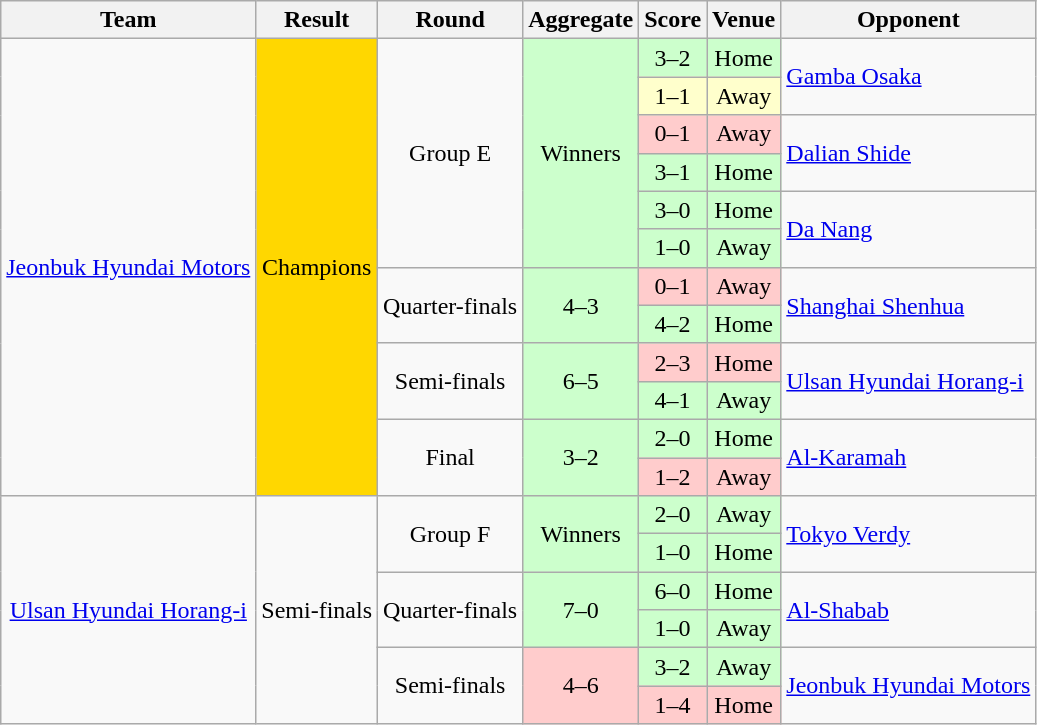<table class="wikitable" style="text-align:center;">
<tr>
<th>Team</th>
<th>Result</th>
<th>Round</th>
<th>Aggregate</th>
<th>Score</th>
<th>Venue</th>
<th>Opponent</th>
</tr>
<tr>
<td rowspan="12"><a href='#'>Jeonbuk Hyundai Motors</a></td>
<td rowspan="12" bgcolor="gold">Champions</td>
<td rowspan="6">Group E</td>
<td rowspan="6" bgcolor="#cfc">Winners</td>
<td bgcolor="#cfc">3–2</td>
<td bgcolor="#cfc">Home</td>
<td rowspan="2" align="left"> <a href='#'>Gamba Osaka</a></td>
</tr>
<tr>
<td bgcolor="#ffc">1–1</td>
<td bgcolor="#ffc">Away</td>
</tr>
<tr>
<td bgcolor="#fcc">0–1</td>
<td bgcolor="#fcc">Away</td>
<td rowspan="2" align="left"> <a href='#'>Dalian Shide</a></td>
</tr>
<tr>
<td bgcolor="#cfc">3–1</td>
<td bgcolor="#cfc">Home</td>
</tr>
<tr>
<td bgcolor="#cfc">3–0</td>
<td bgcolor="#cfc">Home</td>
<td rowspan="2" align="left"> <a href='#'>Da Nang</a></td>
</tr>
<tr>
<td bgcolor="#cfc">1–0</td>
<td bgcolor="#cfc">Away</td>
</tr>
<tr>
<td rowspan="2">Quarter-finals</td>
<td rowspan="2" bgcolor="#cfc">4–3</td>
<td bgcolor="#fcc">0–1</td>
<td bgcolor="#fcc">Away</td>
<td rowspan="2" align="left"> <a href='#'>Shanghai Shenhua</a></td>
</tr>
<tr>
<td bgcolor="#cfc">4–2</td>
<td bgcolor="#cfc">Home</td>
</tr>
<tr>
<td rowspan="2">Semi-finals</td>
<td rowspan="2" bgcolor="#cfc">6–5</td>
<td bgcolor="#fcc">2–3</td>
<td bgcolor="#fcc">Home</td>
<td rowspan="2" align="left"> <a href='#'>Ulsan Hyundai Horang-i</a></td>
</tr>
<tr>
<td bgcolor="#cfc">4–1</td>
<td bgcolor="#cfc">Away</td>
</tr>
<tr>
<td rowspan="2">Final</td>
<td rowspan="2" bgcolor="#cfc">3–2</td>
<td bgcolor="#cfc">2–0</td>
<td bgcolor="#cfc">Home</td>
<td rowspan="2" align="left"> <a href='#'>Al-Karamah</a></td>
</tr>
<tr>
<td bgcolor="#fcc">1–2</td>
<td bgcolor="#fcc">Away</td>
</tr>
<tr>
<td rowspan="6"><a href='#'>Ulsan Hyundai Horang-i</a></td>
<td rowspan="6">Semi-finals</td>
<td rowspan="2">Group F</td>
<td rowspan="2" bgcolor="#cfc">Winners</td>
<td bgcolor="#cfc">2–0</td>
<td bgcolor="#cfc">Away</td>
<td rowspan="2" align="left"> <a href='#'>Tokyo Verdy</a></td>
</tr>
<tr>
<td bgcolor="#cfc">1–0</td>
<td bgcolor="#cfc">Home</td>
</tr>
<tr>
<td rowspan="2">Quarter-finals</td>
<td rowspan="2" bgcolor="#cfc">7–0</td>
<td bgcolor="#cfc">6–0</td>
<td bgcolor="#cfc">Home</td>
<td rowspan="2" align="left"> <a href='#'>Al-Shabab</a></td>
</tr>
<tr>
<td bgcolor="#cfc">1–0</td>
<td bgcolor="#cfc">Away</td>
</tr>
<tr>
<td rowspan="2">Semi-finals</td>
<td rowspan="2" bgcolor="#fcc">4–6</td>
<td bgcolor="#cfc">3–2</td>
<td bgcolor="#cfc">Away</td>
<td rowspan="2" align="left"> <a href='#'>Jeonbuk Hyundai Motors</a></td>
</tr>
<tr>
<td bgcolor="#fcc">1–4</td>
<td bgcolor="#fcc">Home</td>
</tr>
</table>
